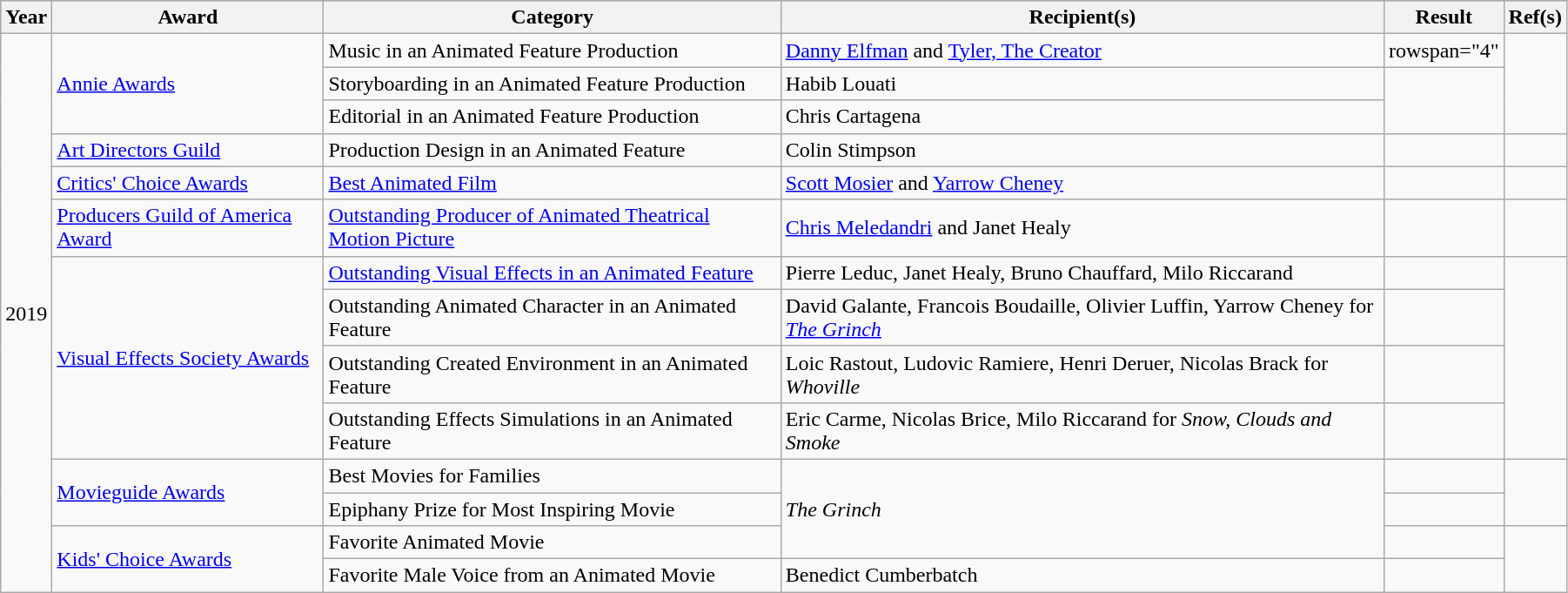<table class="wikitable" style="width:95%;">
<tr style="background:#ccc; text-align:center;">
<th>Year</th>
<th>Award</th>
<th>Category</th>
<th>Recipient(s)</th>
<th>Result</th>
<th>Ref(s)</th>
</tr>
<tr>
<td rowspan="14">2019</td>
<td rowspan="3"><a href='#'>Annie Awards</a></td>
<td>Music in an Animated Feature Production</td>
<td><a href='#'>Danny Elfman</a> and <a href='#'>Tyler, The Creator</a></td>
<td>rowspan="4" </td>
<td rowspan="3" style="text-align:center;"></td>
</tr>
<tr>
<td>Storyboarding in an Animated Feature Production</td>
<td>Habib Louati</td>
</tr>
<tr>
<td>Editorial in an Animated Feature Production</td>
<td>Chris Cartagena</td>
</tr>
<tr>
<td><a href='#'>Art Directors Guild</a></td>
<td>Production Design in an Animated Feature</td>
<td>Colin Stimpson</td>
<td style="text-align:center;"></td>
</tr>
<tr>
<td rowspan="1"><a href='#'>Critics' Choice Awards</a></td>
<td><a href='#'>Best Animated Film</a></td>
<td><a href='#'>Scott Mosier</a> and <a href='#'>Yarrow Cheney</a></td>
<td></td>
<td style="text-align:center;"></td>
</tr>
<tr>
<td rowspan="1"><a href='#'>Producers Guild of America Award</a></td>
<td><a href='#'>Outstanding Producer of Animated Theatrical Motion Picture</a></td>
<td><a href='#'>Chris Meledandri</a> and Janet Healy</td>
<td></td>
<td style="text-align:center;"></td>
</tr>
<tr>
<td rowspan="4"><a href='#'>Visual Effects Society Awards</a></td>
<td><a href='#'>Outstanding Visual Effects in an Animated Feature</a></td>
<td>Pierre Leduc, Janet Healy, Bruno Chauffard, Milo Riccarand</td>
<td></td>
<td rowspan="4" style="text-align:center;"></td>
</tr>
<tr>
<td>Outstanding Animated Character in an Animated Feature</td>
<td>David Galante, Francois Boudaille, Olivier Luffin, Yarrow Cheney for <em><a href='#'>The Grinch</a></em></td>
<td></td>
</tr>
<tr>
<td>Outstanding Created Environment in an Animated Feature</td>
<td>Loic Rastout, Ludovic Ramiere, Henri Deruer, Nicolas Brack for <em>Whoville</em></td>
<td></td>
</tr>
<tr>
<td>Outstanding Effects Simulations in an Animated Feature</td>
<td>Eric Carme, Nicolas Brice, Milo Riccarand for <em>Snow, Clouds and Smoke</em></td>
<td></td>
</tr>
<tr>
<td rowspan="2"><a href='#'>Movieguide Awards</a></td>
<td>Best Movies for Families</td>
<td rowspan="3"><em>The Grinch</em></td>
<td></td>
<td rowspan="2" style="text-align:center;"></td>
</tr>
<tr>
<td>Epiphany Prize for Most Inspiring Movie</td>
<td></td>
</tr>
<tr>
<td rowspan=2><a href='#'>Kids' Choice Awards</a></td>
<td>Favorite Animated Movie</td>
<td></td>
<td rowspan="2" style="text-align:center;"></td>
</tr>
<tr>
<td>Favorite Male Voice from an Animated Movie</td>
<td>Benedict Cumberbatch</td>
<td></td>
</tr>
</table>
